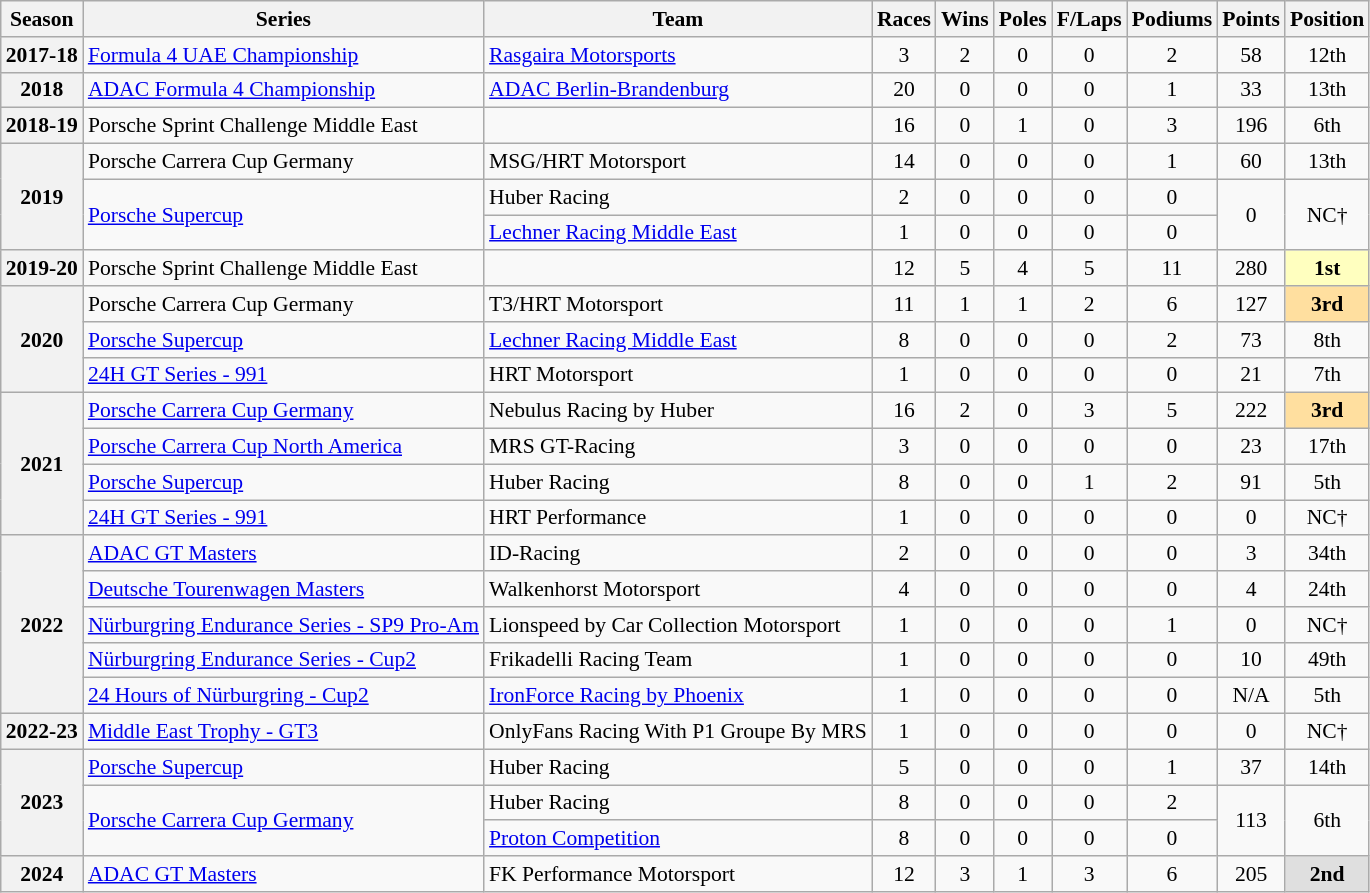<table class="wikitable" style="font-size: 90%; text-align:center">
<tr>
<th>Season</th>
<th>Series</th>
<th>Team</th>
<th>Races</th>
<th>Wins</th>
<th>Poles</th>
<th>F/Laps</th>
<th>Podiums</th>
<th>Points</th>
<th>Position</th>
</tr>
<tr>
<th>2017-18</th>
<td align="left"><a href='#'>Formula 4 UAE Championship</a></td>
<td align="left"><a href='#'>Rasgaira Motorsports</a></td>
<td>3</td>
<td>2</td>
<td>0</td>
<td>0</td>
<td>2</td>
<td>58</td>
<td>12th</td>
</tr>
<tr>
<th>2018</th>
<td align="left"><a href='#'>ADAC Formula 4 Championship</a></td>
<td align="left"><a href='#'>ADAC Berlin-Brandenburg</a></td>
<td>20</td>
<td>0</td>
<td>0</td>
<td>0</td>
<td>1</td>
<td>33</td>
<td>13th</td>
</tr>
<tr>
<th>2018-19</th>
<td align="left">Porsche Sprint Challenge Middle East</td>
<td></td>
<td>16</td>
<td>0</td>
<td>1</td>
<td>0</td>
<td>3</td>
<td>196</td>
<td>6th</td>
</tr>
<tr>
<th rowspan="3">2019</th>
<td align="left">Porsche Carrera Cup Germany</td>
<td align="left">MSG/HRT Motorsport</td>
<td>14</td>
<td>0</td>
<td>0</td>
<td>0</td>
<td>1</td>
<td>60</td>
<td>13th</td>
</tr>
<tr>
<td rowspan="2" align="left"><a href='#'>Porsche Supercup</a></td>
<td align="left">Huber Racing</td>
<td>2</td>
<td>0</td>
<td>0</td>
<td>0</td>
<td>0</td>
<td rowspan="2">0</td>
<td rowspan="2">NC†</td>
</tr>
<tr>
<td align="left"><a href='#'>Lechner Racing Middle East</a></td>
<td>1</td>
<td>0</td>
<td>0</td>
<td>0</td>
<td>0</td>
</tr>
<tr>
<th>2019-20</th>
<td align="left">Porsche Sprint Challenge Middle East</td>
<td align="left"></td>
<td>12</td>
<td>5</td>
<td>4</td>
<td>5</td>
<td>11</td>
<td>280</td>
<td style="background:#FFFFBF;"><strong>1st</strong></td>
</tr>
<tr>
<th rowspan="3">2020</th>
<td align="left">Porsche Carrera Cup Germany</td>
<td align="left">T3/HRT Motorsport</td>
<td>11</td>
<td>1</td>
<td>1</td>
<td>2</td>
<td>6</td>
<td>127</td>
<td style="background:#FFDF9F;"><strong>3rd</strong></td>
</tr>
<tr>
<td align="left"><a href='#'>Porsche Supercup</a></td>
<td align="left"><a href='#'>Lechner Racing Middle East</a></td>
<td>8</td>
<td>0</td>
<td>0</td>
<td>0</td>
<td>2</td>
<td>73</td>
<td>8th</td>
</tr>
<tr>
<td align=left><a href='#'>24H GT Series - 991</a></td>
<td align=left>HRT Motorsport</td>
<td>1</td>
<td>0</td>
<td>0</td>
<td>0</td>
<td>0</td>
<td>21</td>
<td>7th</td>
</tr>
<tr>
<th rowspan="4">2021</th>
<td align="left"><a href='#'>Porsche Carrera Cup Germany</a></td>
<td align="left">Nebulus Racing by Huber</td>
<td>16</td>
<td>2</td>
<td>0</td>
<td>3</td>
<td>5</td>
<td>222</td>
<td style="background:#FFDF9F;"><strong>3rd</strong></td>
</tr>
<tr>
<td align="left"><a href='#'>Porsche Carrera Cup North America</a></td>
<td align="left">MRS GT-Racing</td>
<td>3</td>
<td>0</td>
<td>0</td>
<td>0</td>
<td>0</td>
<td>23</td>
<td>17th</td>
</tr>
<tr>
<td align="left"><a href='#'>Porsche Supercup</a></td>
<td align="left">Huber Racing</td>
<td>8</td>
<td>0</td>
<td>0</td>
<td>1</td>
<td>2</td>
<td>91</td>
<td>5th</td>
</tr>
<tr>
<td align=left><a href='#'>24H GT Series - 991</a></td>
<td align=left>HRT Performance</td>
<td>1</td>
<td>0</td>
<td>0</td>
<td>0</td>
<td>0</td>
<td>0</td>
<td>NC†</td>
</tr>
<tr>
<th rowspan="5">2022</th>
<td align="left"><a href='#'>ADAC GT Masters</a></td>
<td align="left">ID-Racing</td>
<td>2</td>
<td>0</td>
<td>0</td>
<td>0</td>
<td>0</td>
<td>3</td>
<td>34th</td>
</tr>
<tr>
<td align=left><a href='#'>Deutsche Tourenwagen Masters</a></td>
<td align=left>Walkenhorst Motorsport</td>
<td>4</td>
<td>0</td>
<td>0</td>
<td>0</td>
<td>0</td>
<td>4</td>
<td>24th</td>
</tr>
<tr>
<td align="left"><a href='#'>Nürburgring Endurance Series - SP9 Pro-Am</a></td>
<td align="left">Lionspeed by Car Collection Motorsport</td>
<td>1</td>
<td>0</td>
<td>0</td>
<td>0</td>
<td>1</td>
<td>0</td>
<td>NC†</td>
</tr>
<tr>
<td align="left"><a href='#'>Nürburgring Endurance Series - Cup2</a></td>
<td align="left">Frikadelli Racing Team</td>
<td>1</td>
<td>0</td>
<td>0</td>
<td>0</td>
<td>0</td>
<td>10</td>
<td>49th</td>
</tr>
<tr>
<td align="left"><a href='#'>24 Hours of Nürburgring - Cup2</a></td>
<td align="left"><a href='#'>IronForce Racing by Phoenix</a></td>
<td>1</td>
<td>0</td>
<td>0</td>
<td>0</td>
<td>0</td>
<td>N/A</td>
<td>5th</td>
</tr>
<tr>
<th>2022-23</th>
<td align=left><a href='#'>Middle East Trophy - GT3</a></td>
<td align=left>OnlyFans Racing With P1 Groupe By MRS</td>
<td>1</td>
<td>0</td>
<td>0</td>
<td>0</td>
<td>0</td>
<td>0</td>
<td>NC†</td>
</tr>
<tr>
<th rowspan="3">2023</th>
<td align=left><a href='#'>Porsche Supercup</a></td>
<td align="left">Huber Racing</td>
<td>5</td>
<td>0</td>
<td>0</td>
<td>0</td>
<td>1</td>
<td>37</td>
<td>14th</td>
</tr>
<tr>
<td rowspan="2" align="left"><a href='#'>Porsche Carrera Cup Germany</a></td>
<td align=left>Huber Racing</td>
<td>8</td>
<td>0</td>
<td>0</td>
<td>0</td>
<td>2</td>
<td rowspan="2">113</td>
<td rowspan="2">6th</td>
</tr>
<tr>
<td align=left><a href='#'>Proton Competition</a></td>
<td>8</td>
<td>0</td>
<td>0</td>
<td>0</td>
<td>0</td>
</tr>
<tr>
<th>2024</th>
<td align=left><a href='#'>ADAC GT Masters</a></td>
<td align=left>FK Performance Motorsport</td>
<td>12</td>
<td>3</td>
<td>1</td>
<td>3</td>
<td>6</td>
<td>205</td>
<td style="background:#DFDFDF;"><strong>2nd</strong></td>
</tr>
</table>
